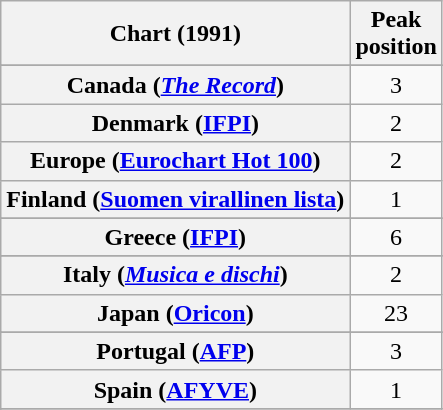<table class="wikitable sortable plainrowheaders" style="text-align:center">
<tr>
<th>Chart (1991)</th>
<th>Peak<br>position</th>
</tr>
<tr>
</tr>
<tr>
</tr>
<tr>
</tr>
<tr>
</tr>
<tr>
<th scope="row">Canada (<a href='#'><em>The Record</em></a>)</th>
<td>3</td>
</tr>
<tr>
<th scope="row">Denmark (<a href='#'>IFPI</a>)</th>
<td>2</td>
</tr>
<tr>
<th scope="row">Europe (<a href='#'>Eurochart Hot 100</a>)</th>
<td>2</td>
</tr>
<tr>
<th scope="row">Finland (<a href='#'>Suomen virallinen lista</a>)</th>
<td>1</td>
</tr>
<tr>
</tr>
<tr>
</tr>
<tr>
<th scope="row">Greece (<a href='#'>IFPI</a>)</th>
<td>6</td>
</tr>
<tr>
</tr>
<tr>
<th scope="row">Italy (<em><a href='#'>Musica e dischi</a></em>)</th>
<td>2</td>
</tr>
<tr>
<th scope="row">Japan (<a href='#'>Oricon</a>)</th>
<td>23</td>
</tr>
<tr>
</tr>
<tr>
</tr>
<tr>
</tr>
<tr>
</tr>
<tr>
<th scope="row">Portugal (<a href='#'>AFP</a>)</th>
<td>3</td>
</tr>
<tr>
<th scope="row">Spain (<a href='#'>AFYVE</a>)</th>
<td>1</td>
</tr>
<tr>
</tr>
<tr>
</tr>
<tr>
</tr>
<tr>
</tr>
<tr>
</tr>
</table>
